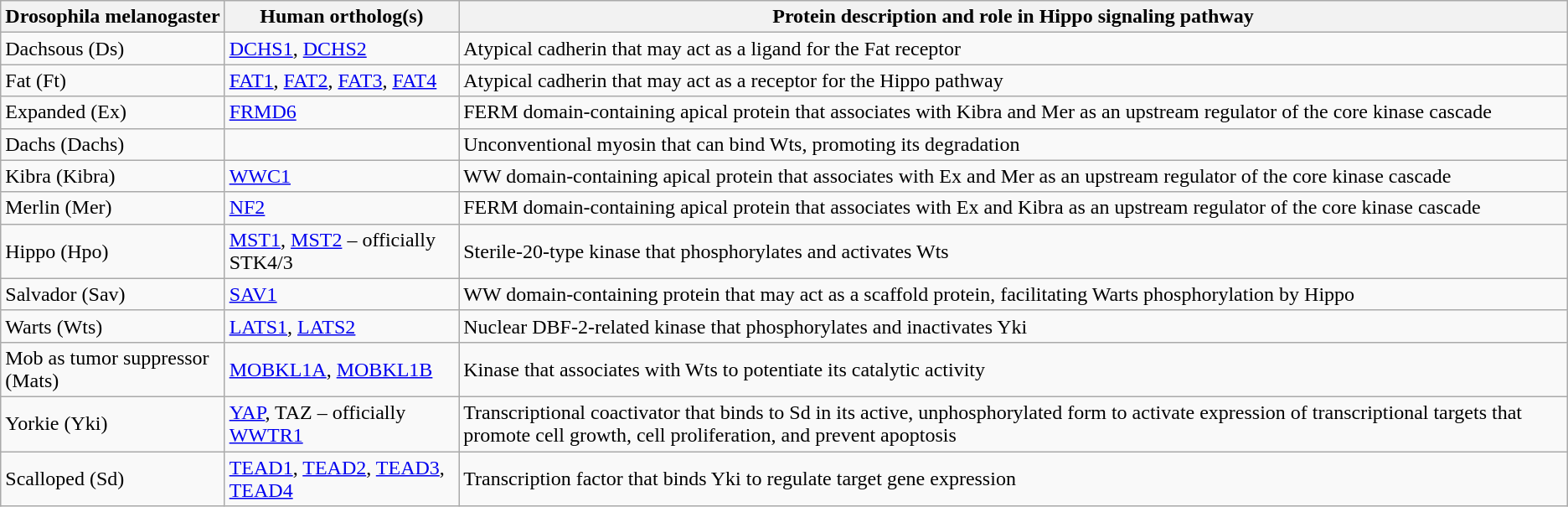<table class="wikitable">
<tr>
<th><strong>Drosophila melanogaster</strong></th>
<th>Human ortholog(s)</th>
<th>Protein description and role in Hippo signaling pathway</th>
</tr>
<tr>
<td>Dachsous (Ds)</td>
<td><a href='#'>DCHS1</a>, <a href='#'>DCHS2</a></td>
<td>Atypical cadherin that may act as a ligand for the Fat receptor</td>
</tr>
<tr>
<td>Fat (Ft)</td>
<td><a href='#'>FAT1</a>, <a href='#'>FAT2</a>, <a href='#'>FAT3</a>, <a href='#'>FAT4</a></td>
<td>Atypical cadherin that may act as a receptor for the Hippo pathway</td>
</tr>
<tr>
<td>Expanded (Ex)</td>
<td><a href='#'>FRMD6</a></td>
<td>FERM domain-containing apical protein that associates with Kibra and Mer as an upstream regulator of the core kinase cascade</td>
</tr>
<tr>
<td>Dachs (Dachs)</td>
<td></td>
<td>Unconventional myosin that can bind Wts, promoting its degradation</td>
</tr>
<tr>
<td>Kibra (Kibra)</td>
<td><a href='#'>WWC1</a></td>
<td>WW domain-containing apical protein that associates with Ex and Mer as an upstream regulator of the core kinase cascade</td>
</tr>
<tr>
<td>Merlin (Mer)</td>
<td><a href='#'>NF2</a></td>
<td>FERM domain-containing apical protein that associates with Ex and Kibra as an upstream regulator of the core kinase cascade</td>
</tr>
<tr>
<td>Hippo (Hpo)</td>
<td><a href='#'>MST1</a>, <a href='#'>MST2</a> – officially STK4/3</td>
<td>Sterile-20-type kinase that phosphorylates and activates Wts</td>
</tr>
<tr>
<td>Salvador (Sav)</td>
<td><a href='#'>SAV1</a></td>
<td>WW domain-containing protein that may act as a scaffold protein, facilitating Warts phosphorylation by Hippo</td>
</tr>
<tr>
<td>Warts (Wts)</td>
<td><a href='#'>LATS1</a>, <a href='#'>LATS2</a></td>
<td>Nuclear DBF-2-related kinase that phosphorylates and inactivates Yki</td>
</tr>
<tr>
<td>Mob as tumor suppressor (Mats)</td>
<td><a href='#'>MOBKL1A</a>, <a href='#'>MOBKL1B</a></td>
<td>Kinase that associates with Wts to potentiate its catalytic activity</td>
</tr>
<tr>
<td>Yorkie (Yki)</td>
<td><a href='#'>YAP</a>, TAZ – officially <a href='#'>WWTR1</a></td>
<td>Transcriptional coactivator that binds to Sd in its active, unphosphorylated form to activate expression of transcriptional targets that promote cell growth, cell proliferation, and prevent apoptosis</td>
</tr>
<tr>
<td>Scalloped (Sd)</td>
<td><a href='#'>TEAD1</a>, <a href='#'>TEAD2</a>, <a href='#'>TEAD3</a>, <a href='#'>TEAD4</a></td>
<td>Transcription factor that binds Yki to regulate target gene expression</td>
</tr>
</table>
